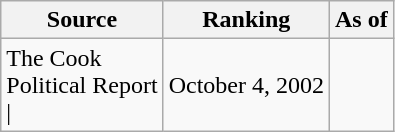<table class="wikitable" style="text-align:center">
<tr>
<th>Source</th>
<th>Ranking</th>
<th>As of</th>
</tr>
<tr>
<td align=left>The Cook<br>Political Report<br>| </td>
<td>October 4, 2002</td>
</tr>
</table>
